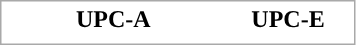<table style="border-spacing: 2px; border: 1px solid darkgray;">
<tr>
<th style="width: 143px;">UPC-A</th>
<th style="width: 82px;">UPC-E</th>
</tr>
<tr style="vertical-align: bottom;">
<td></td>
<td></td>
</tr>
</table>
